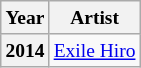<table class="wikitable mw-collapsible mw-collapsed" style="font-size:small; text-align:center">
<tr>
<th>Year</th>
<th>Artist</th>
</tr>
<tr>
<th>2014</th>
<td><a href='#'>Exile Hiro</a></td>
</tr>
</table>
